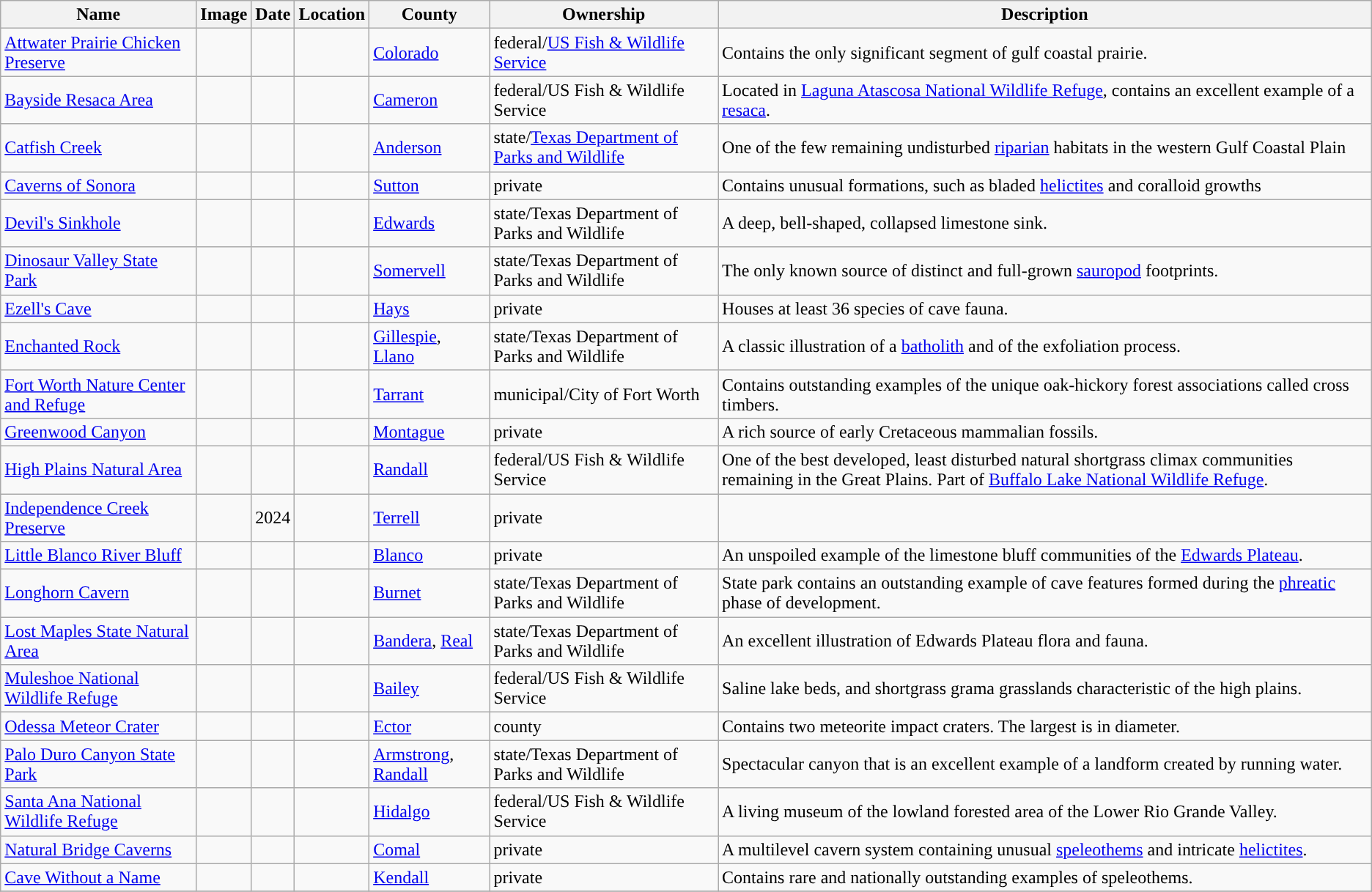<table class="wikitable sortable" align="center">
<tr>
<th style="background-color:">Name</th>
<th style="background-color:">Image</th>
<th style="background-color:">Date</th>
<th style="background-color:">Location</th>
<th style="background-color:">County</th>
<th style="background-color:">Ownership</th>
<th style="background-color:">Description</th>
</tr>
<tr>
<td><a href='#'>Attwater Prairie Chicken Preserve</a></td>
<td></td>
<td></td>
<td></td>
<td><a href='#'>Colorado</a></td>
<td>federal/<a href='#'>US Fish & Wildlife Service</a></td>
<td>Contains the only significant segment of gulf coastal prairie.</td>
</tr>
<tr>
<td><a href='#'>Bayside Resaca Area</a></td>
<td></td>
<td></td>
<td></td>
<td><a href='#'>Cameron</a></td>
<td>federal/US Fish & Wildlife Service</td>
<td>Located in <a href='#'>Laguna Atascosa National Wildlife Refuge</a>, contains an excellent example of a <a href='#'>resaca</a>.</td>
</tr>
<tr>
<td><a href='#'>Catfish Creek</a></td>
<td></td>
<td></td>
<td></td>
<td><a href='#'>Anderson</a></td>
<td>state/<a href='#'>Texas Department of Parks and Wildlife</a></td>
<td>One of the few remaining undisturbed <a href='#'>riparian</a> habitats in the western Gulf Coastal Plain</td>
</tr>
<tr>
<td><a href='#'>Caverns of Sonora</a></td>
<td></td>
<td></td>
<td></td>
<td><a href='#'>Sutton</a></td>
<td>private</td>
<td>Contains unusual formations, such as bladed <a href='#'>helictites</a> and coralloid growths</td>
</tr>
<tr>
<td><a href='#'>Devil's Sinkhole</a></td>
<td></td>
<td></td>
<td></td>
<td><a href='#'>Edwards</a></td>
<td>state/Texas Department of Parks and Wildlife</td>
<td>A deep, bell-shaped, collapsed limestone sink.</td>
</tr>
<tr>
<td><a href='#'>Dinosaur Valley State Park</a></td>
<td></td>
<td></td>
<td></td>
<td><a href='#'>Somervell</a></td>
<td>state/Texas Department of Parks and Wildlife</td>
<td>The only known source of distinct and full-grown <a href='#'>sauropod</a> footprints.</td>
</tr>
<tr>
<td><a href='#'>Ezell's Cave</a></td>
<td></td>
<td></td>
<td></td>
<td><a href='#'>Hays</a></td>
<td>private</td>
<td>Houses at least 36 species of cave fauna.</td>
</tr>
<tr>
<td><a href='#'>Enchanted Rock</a></td>
<td></td>
<td></td>
<td></td>
<td><a href='#'>Gillespie</a>, <a href='#'>Llano</a></td>
<td>state/Texas Department of Parks and Wildlife</td>
<td>A classic illustration of a <a href='#'>batholith</a> and of the exfoliation process.</td>
</tr>
<tr>
<td><a href='#'>Fort Worth Nature Center and Refuge</a></td>
<td></td>
<td></td>
<td></td>
<td><a href='#'>Tarrant</a></td>
<td>municipal/City of Fort Worth</td>
<td>Contains outstanding examples of the unique oak-hickory forest associations called cross timbers.</td>
</tr>
<tr>
<td><a href='#'>Greenwood Canyon</a></td>
<td></td>
<td></td>
<td></td>
<td><a href='#'>Montague</a></td>
<td>private</td>
<td>A rich source of early Cretaceous mammalian fossils.</td>
</tr>
<tr>
<td><a href='#'>High Plains Natural Area</a></td>
<td></td>
<td></td>
<td></td>
<td><a href='#'>Randall</a></td>
<td>federal/US Fish & Wildlife Service</td>
<td>One of the best developed, least disturbed natural shortgrass climax communities remaining in the Great Plains. Part of <a href='#'>Buffalo Lake National Wildlife Refuge</a>.</td>
</tr>
<tr>
<td><a href='#'>Independence Creek Preserve</a></td>
<td></td>
<td>2024</td>
<td></td>
<td><a href='#'>Terrell</a></td>
<td>private</td>
<td></td>
</tr>
<tr>
<td><a href='#'>Little Blanco River Bluff</a></td>
<td></td>
<td></td>
<td></td>
<td><a href='#'>Blanco</a></td>
<td>private</td>
<td>An unspoiled example of the limestone bluff communities of the <a href='#'>Edwards Plateau</a>.</td>
</tr>
<tr>
<td><a href='#'>Longhorn Cavern</a></td>
<td></td>
<td></td>
<td></td>
<td><a href='#'>Burnet</a></td>
<td>state/Texas Department of Parks and Wildlife</td>
<td>State park contains an outstanding example of cave features formed during the <a href='#'>phreatic</a> phase of development.</td>
</tr>
<tr>
<td><a href='#'>Lost Maples State Natural Area</a></td>
<td></td>
<td></td>
<td></td>
<td><a href='#'>Bandera</a>, <a href='#'>Real</a></td>
<td>state/Texas Department of Parks and Wildlife</td>
<td>An excellent illustration of Edwards Plateau flora and fauna.</td>
</tr>
<tr>
<td><a href='#'>Muleshoe National Wildlife Refuge</a></td>
<td></td>
<td></td>
<td></td>
<td><a href='#'>Bailey</a></td>
<td>federal/US Fish & Wildlife Service</td>
<td>Saline lake beds, and shortgrass grama grasslands characteristic of the high plains.</td>
</tr>
<tr>
<td><a href='#'>Odessa Meteor Crater</a></td>
<td></td>
<td></td>
<td></td>
<td><a href='#'>Ector</a></td>
<td>county</td>
<td>Contains two meteorite impact craters.  The largest is  in diameter.</td>
</tr>
<tr>
<td><a href='#'>Palo Duro Canyon State Park</a></td>
<td></td>
<td></td>
<td></td>
<td><a href='#'>Armstrong</a>, <a href='#'>Randall</a></td>
<td>state/Texas Department of Parks and Wildlife</td>
<td>Spectacular canyon that is an excellent example of a landform created by running water.</td>
</tr>
<tr>
<td><a href='#'>Santa Ana National Wildlife Refuge</a></td>
<td></td>
<td></td>
<td></td>
<td><a href='#'>Hidalgo</a></td>
<td>federal/US Fish & Wildlife Service</td>
<td>A living museum of the lowland forested area of the Lower Rio Grande Valley.</td>
</tr>
<tr>
<td><a href='#'>Natural Bridge Caverns</a></td>
<td></td>
<td></td>
<td></td>
<td><a href='#'>Comal</a></td>
<td>private</td>
<td>A multilevel cavern system containing unusual <a href='#'>speleothems</a> and intricate <a href='#'>helictites</a>.</td>
</tr>
<tr>
<td><a href='#'>Cave Without a Name</a></td>
<td></td>
<td></td>
<td></td>
<td><a href='#'>Kendall</a></td>
<td>private</td>
<td>Contains rare and nationally outstanding examples of speleothems.</td>
</tr>
<tr>
</tr>
</table>
